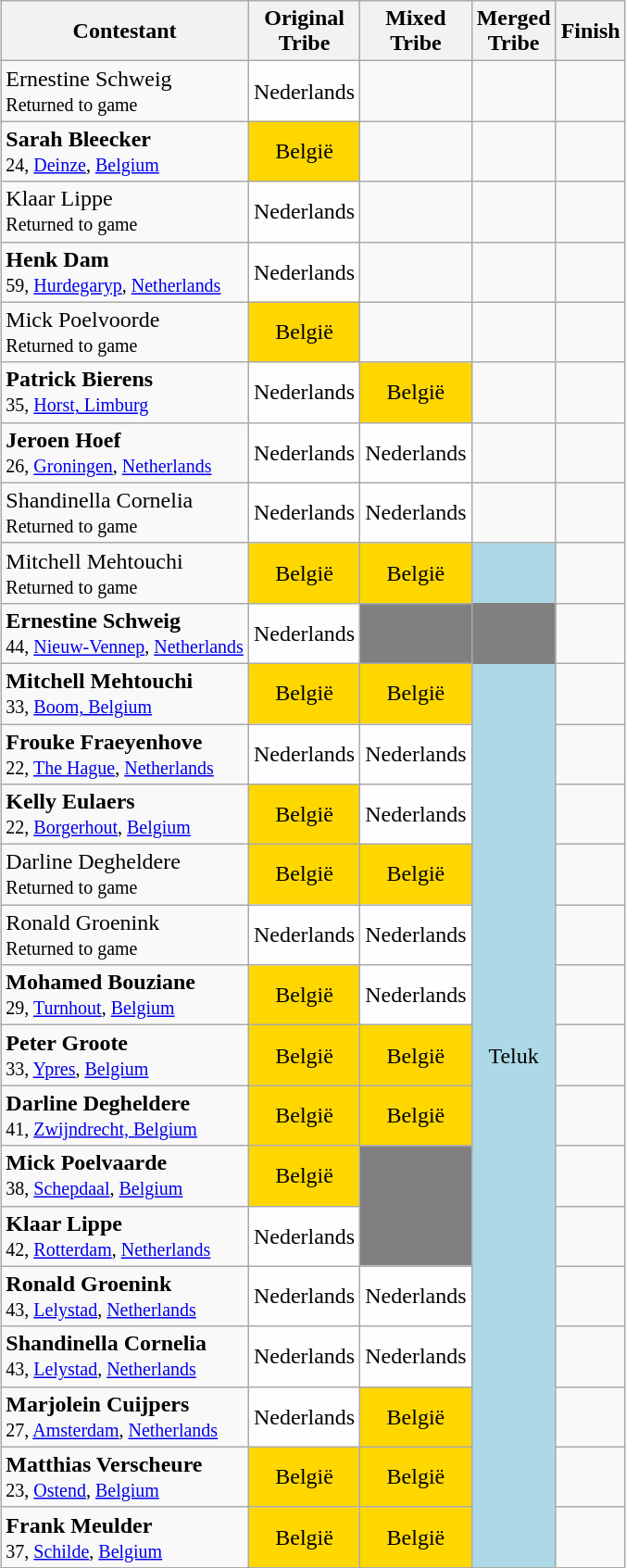<table class="wikitable" style="margin:auto; text-align:center">
<tr>
<th>Contestant</th>
<th>Original<br>Tribe</th>
<th>Mixed<br>Tribe</th>
<th>Merged<br>Tribe</th>
<th>Finish</th>
</tr>
<tr>
<td align="left">Ernestine Schweig<br><small>Returned to game</small></td>
<td bgcolor="#FEFDFF" align=center>Nederlands</td>
<td></td>
<td></td>
<td></td>
</tr>
<tr>
<td align="left"><strong>Sarah Bleecker</strong><br><small>24, <a href='#'>Deinze</a>, <a href='#'>Belgium</a></small></td>
<td bgcolor="gold">België</td>
<td></td>
<td></td>
<td></td>
</tr>
<tr>
<td align="left">Klaar Lippe<br><small>Returned to game</small></td>
<td bgcolor="#FEFDFF" align=center>Nederlands</td>
<td></td>
<td></td>
<td></td>
</tr>
<tr>
<td align="left"><strong>Henk Dam</strong><br><small>59, <a href='#'>Hurdegaryp</a>, <a href='#'>Netherlands</a></small></td>
<td bgcolor="#FEFDFF" align=center>Nederlands</td>
<td></td>
<td></td>
<td></td>
</tr>
<tr>
<td align="left">Mick Poelvoorde<br><small>Returned to game</small></td>
<td bgcolor="gold">België</td>
<td></td>
<td></td>
<td></td>
</tr>
<tr>
<td align="left"><strong>Patrick Bierens</strong><br><small>35, <a href='#'>Horst, Limburg</a></small></td>
<td bgcolor="#FEFDFF" align=center>Nederlands</td>
<td bgcolor="gold">België</td>
<td></td>
<td></td>
</tr>
<tr>
<td align="left"><strong>Jeroen Hoef</strong><br><small>26, <a href='#'>Groningen</a>, <a href='#'>Netherlands</a></small></td>
<td bgcolor="#FEFDFF" align=center>Nederlands</td>
<td bgcolor="#FEFDFF" align=center>Nederlands</td>
<td></td>
<td></td>
</tr>
<tr>
<td align="left">Shandinella Cornelia<br><small>Returned to game</small></td>
<td bgcolor="#FEFDFF" align=center>Nederlands</td>
<td bgcolor="#FEFDFF" align=center>Nederlands</td>
<td></td>
<td></td>
</tr>
<tr>
<td align="left">Mitchell Mehtouchi<br><small>Returned to game</small></td>
<td bgcolor="gold">België</td>
<td bgcolor="gold">België</td>
<td align=center bgcolor="lightblue" rowspan=17>Teluk</td>
<td></td>
</tr>
<tr>
<td align="left"><strong>Ernestine Schweig</strong><br><small>44, <a href='#'>Nieuw-Vennep</a>, <a href='#'>Netherlands</a></small></td>
<td bgcolor="#FEFDFF" align=center>Nederlands</td>
<td align="center" colspan="2" bgcolor="gray"></td>
<td></td>
</tr>
<tr>
<td align="left"><strong>Mitchell Mehtouchi</strong><br><small>33, <a href='#'>Boom, Belgium</a></small></td>
<td bgcolor="gold">België</td>
<td bgcolor="gold">België</td>
<td></td>
</tr>
<tr>
<td align="left"><strong>Frouke Fraeyenhove</strong><br><small>22, <a href='#'>The Hague</a>, <a href='#'>Netherlands</a></small></td>
<td bgcolor="#FEFDFF" align=center>Nederlands</td>
<td bgcolor="#FEFDFF" align=center>Nederlands</td>
<td></td>
</tr>
<tr>
<td align="left"><strong>Kelly Eulaers</strong><br><small>22, <a href='#'>Borgerhout</a>, <a href='#'>Belgium</a></small></td>
<td bgcolor="gold">België</td>
<td bgcolor="#FEFDFF" align=center>Nederlands</td>
<td></td>
</tr>
<tr>
<td align="left">Darline Degheldere<br><small>Returned to game</small></td>
<td bgcolor="gold">België</td>
<td bgcolor="gold">België</td>
<td></td>
</tr>
<tr>
<td align="left">Ronald Groenink<br><small>Returned to game</small></td>
<td bgcolor="#FEFDFF" align=center>Nederlands</td>
<td bgcolor="#FEFDFF" align=center>Nederlands</td>
<td></td>
</tr>
<tr>
<td align="left"><strong>Mohamed Bouziane</strong><br><small>29, <a href='#'>Turnhout</a>, <a href='#'>Belgium</a></small></td>
<td bgcolor="gold">België</td>
<td bgcolor="#FEFDFF" align=center>Nederlands</td>
<td></td>
</tr>
<tr>
<td align="left"><strong>Peter Groote</strong><br><small>33, <a href='#'>Ypres</a>, <a href='#'>Belgium</a></small></td>
<td bgcolor="gold">België</td>
<td bgcolor="gold">België</td>
<td></td>
</tr>
<tr>
<td align="left"><strong>Darline Degheldere</strong><br><small>41, <a href='#'>Zwijndrecht, Belgium</a></small></td>
<td bgcolor="gold">België</td>
<td bgcolor="gold">België</td>
<td></td>
</tr>
<tr>
<td align="left"><strong>Mick Poelvaarde</strong><br><small>38, <a href='#'>Schepdaal</a>, <a href='#'>Belgium</a></small></td>
<td bgcolor="gold">België</td>
<td rowspan=2 align="center" bgcolor="gray"></td>
<td></td>
</tr>
<tr>
<td align="left"><strong>Klaar Lippe</strong><br><small>42, <a href='#'>Rotterdam</a>, <a href='#'>Netherlands</a></small></td>
<td bgcolor="#FEFDFF" align=center>Nederlands</td>
<td></td>
</tr>
<tr>
<td align="left"><strong>Ronald Groenink</strong><br><small>43, <a href='#'>Lelystad</a>, <a href='#'>Netherlands</a></small></td>
<td bgcolor="#FEFDFF" align=center>Nederlands</td>
<td bgcolor="#FEFDFF" align=center>Nederlands</td>
<td></td>
</tr>
<tr>
<td align="left"><strong>Shandinella Cornelia</strong><br><small>43, <a href='#'>Lelystad</a>, <a href='#'>Netherlands</a></small></td>
<td bgcolor="#FEFDFF" align=center>Nederlands</td>
<td bgcolor="#FEFDFF" align=center>Nederlands</td>
<td></td>
</tr>
<tr>
<td align="left"><strong>Marjolein Cuijpers</strong><br><small>27, <a href='#'>Amsterdam</a>, <a href='#'>Netherlands</a></small></td>
<td bgcolor="#FEFDFF" align=center>Nederlands</td>
<td bgcolor="gold">België</td>
<td></td>
</tr>
<tr>
<td align="left"><strong>Matthias Verscheure</strong><br><small>23, <a href='#'>Ostend</a>, <a href='#'>Belgium</a></small></td>
<td bgcolor="gold">België</td>
<td bgcolor="gold">België</td>
<td></td>
</tr>
<tr>
<td align="left"><strong>Frank Meulder</strong><br><small>37, <a href='#'>Schilde</a>, <a href='#'>Belgium</a></small></td>
<td bgcolor="gold">België</td>
<td bgcolor="gold">België</td>
<td></td>
</tr>
</table>
